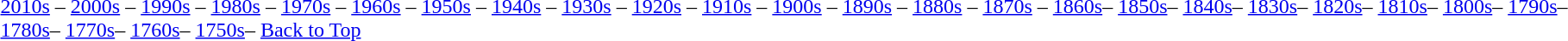<table class="toccolours" align="left">
<tr>
<td><br><a href='#'>2010s</a> – <a href='#'>2000s</a> – <a href='#'>1990s</a> – <a href='#'>1980s</a> – <a href='#'>1970s</a> – <a href='#'>1960s</a> – <a href='#'>1950s</a> – <a href='#'>1940s</a> – <a href='#'>1930s</a> – <a href='#'>1920s</a> – <a href='#'>1910s</a> – <a href='#'>1900s</a> – <a href='#'>1890s</a> – <a href='#'>1880s</a> – <a href='#'>1870s</a> – <a href='#'>1860s</a>– <a href='#'>1850s</a>– <a href='#'>1840s</a>– <a href='#'>1830s</a>– <a href='#'>1820s</a>– <a href='#'>1810s</a>– <a href='#'>1800s</a>– <a href='#'>1790s</a>– <a href='#'>1780s</a>– <a href='#'>1770s</a>– <a href='#'>1760s</a>– <a href='#'>1750s</a>– <a href='#'>Back to Top</a></td>
</tr>
</table>
